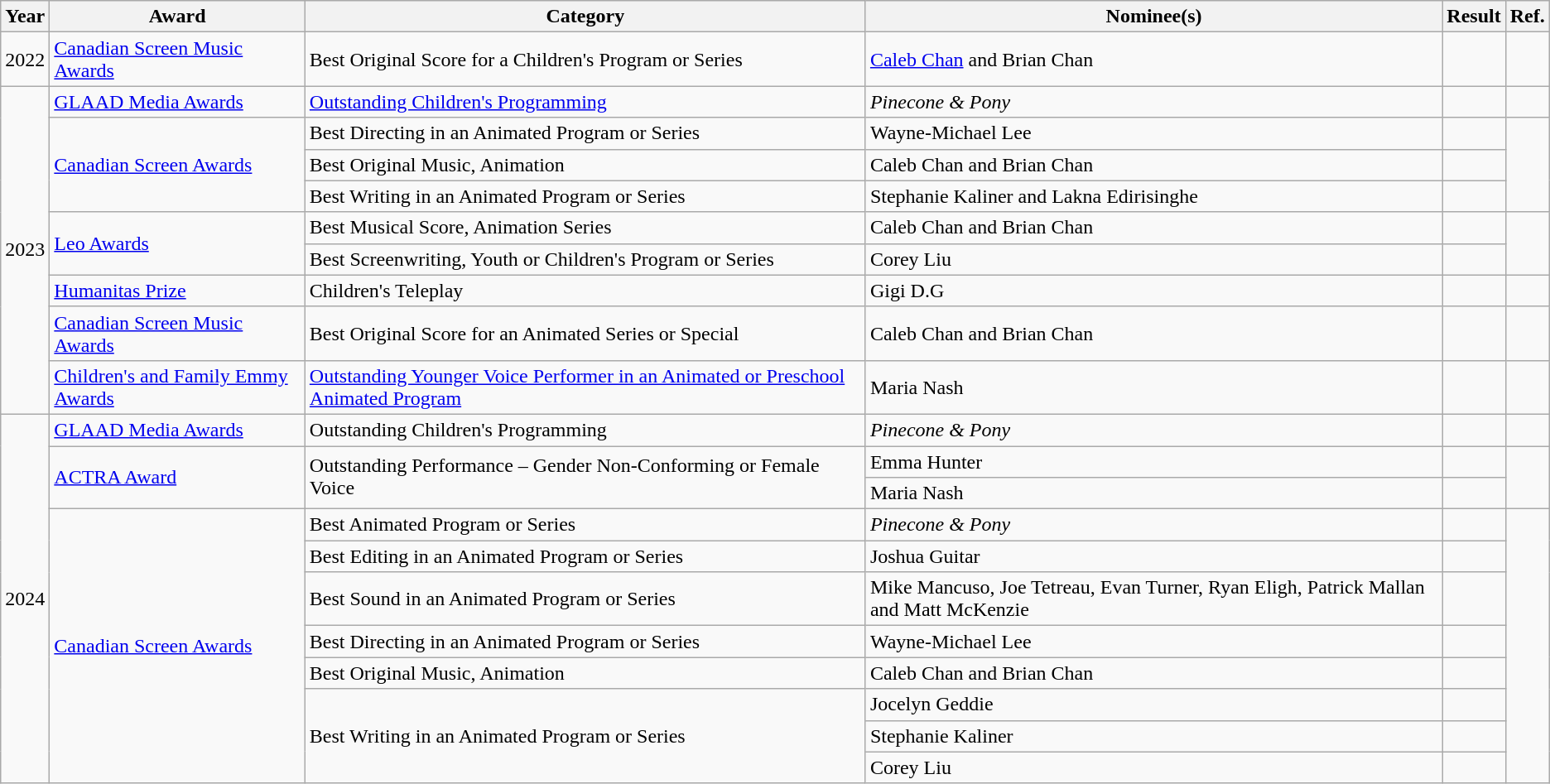<table class="wikitable">
<tr>
<th>Year</th>
<th>Award</th>
<th>Category</th>
<th>Nominee(s)</th>
<th>Result</th>
<th>Ref.</th>
</tr>
<tr>
<td>2022</td>
<td><a href='#'>Canadian Screen Music Awards</a></td>
<td>Best Original Score for a Children's Program or Series</td>
<td><a href='#'>Caleb Chan</a> and Brian Chan</td>
<td></td>
<td style="text-align:center;"></td>
</tr>
<tr>
<td rowspan="9">2023</td>
<td><a href='#'>GLAAD Media Awards</a></td>
<td><a href='#'>Outstanding Children's Programming</a></td>
<td><em>Pinecone & Pony</em></td>
<td></td>
<td style="text-align:center;"></td>
</tr>
<tr>
<td rowspan="3"><a href='#'>Canadian Screen Awards</a></td>
<td>Best Directing in an Animated Program or Series</td>
<td>Wayne-Michael Lee </td>
<td></td>
<td rowspan="3" style="text-align:center;"></td>
</tr>
<tr>
<td>Best Original Music, Animation</td>
<td>Caleb Chan and Brian Chan </td>
<td></td>
</tr>
<tr>
<td>Best Writing in an Animated Program or Series</td>
<td>Stephanie Kaliner and Lakna Edirisinghe </td>
<td></td>
</tr>
<tr>
<td rowspan="2"><a href='#'>Leo Awards</a></td>
<td>Best Musical Score, Animation Series</td>
<td>Caleb Chan and Brian Chan </td>
<td></td>
<td rowspan="2" style="text-align:center;"></td>
</tr>
<tr>
<td>Best Screenwriting, Youth or Children's Program or Series</td>
<td>Corey Liu </td>
<td></td>
</tr>
<tr>
<td><a href='#'>Humanitas Prize</a></td>
<td>Children's Teleplay</td>
<td>Gigi D.G </td>
<td></td>
<td style="text-align:center;"></td>
</tr>
<tr>
<td><a href='#'>Canadian Screen Music Awards</a></td>
<td>Best Original Score for an Animated Series or Special</td>
<td>Caleb Chan and Brian Chan </td>
<td></td>
<td style="text-align:center;"></td>
</tr>
<tr>
<td><a href='#'>Children's and Family Emmy Awards</a></td>
<td><a href='#'>Outstanding Younger Voice Performer in an Animated or Preschool Animated Program</a></td>
<td>Maria Nash</td>
<td></td>
<td style="text-align:center;"></td>
</tr>
<tr>
<td rowspan="11">2024</td>
<td><a href='#'>GLAAD Media Awards</a></td>
<td>Outstanding Children's Programming</td>
<td><em>Pinecone & Pony</em></td>
<td></td>
<td style="text-align:center;"></td>
</tr>
<tr>
<td rowspan="2"><a href='#'>ACTRA Award</a></td>
<td rowspan="2">Outstanding Performance – Gender Non-Conforming or Female Voice</td>
<td>Emma Hunter </td>
<td></td>
<td rowspan="2" style="text-align:center;"></td>
</tr>
<tr>
<td>Maria Nash </td>
<td></td>
</tr>
<tr>
<td rowspan="8"><a href='#'>Canadian Screen Awards</a></td>
<td>Best Animated Program or Series</td>
<td><em>Pinecone & Pony</em></td>
<td></td>
<td rowspan="8" style="text-align:center;"></td>
</tr>
<tr>
<td>Best Editing in an Animated Program or Series</td>
<td>Joshua Guitar </td>
<td></td>
</tr>
<tr>
<td>Best Sound in an Animated Program or Series</td>
<td>Mike Mancuso, Joe Tetreau, Evan Turner, Ryan Eligh, Patrick Mallan and Matt McKenzie </td>
<td></td>
</tr>
<tr>
<td>Best Directing in an Animated Program or Series</td>
<td>Wayne-Michael Lee </td>
<td></td>
</tr>
<tr>
<td>Best Original Music, Animation</td>
<td>Caleb Chan and Brian Chan </td>
<td></td>
</tr>
<tr>
<td rowspan="3">Best Writing in an Animated Program or Series</td>
<td>Jocelyn Geddie </td>
<td></td>
</tr>
<tr>
<td>Stephanie Kaliner </td>
<td></td>
</tr>
<tr>
<td>Corey Liu </td>
<td></td>
</tr>
</table>
